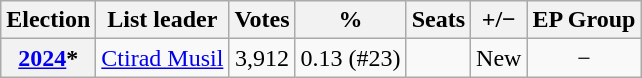<table class="wikitable" style=text-align:center;font-size:100%;">
<tr>
<th>Election</th>
<th>List leader</th>
<th>Votes</th>
<th>%</th>
<th>Seats</th>
<th>+/−</th>
<th>EP Group</th>
</tr>
<tr>
<th><a href='#'>2024</a>*</th>
<td><a href='#'>Ctirad Musil</a></td>
<td>3,912</td>
<td>0.13 (#23)</td>
<td></td>
<td>New</td>
<td>−</td>
</tr>
</table>
